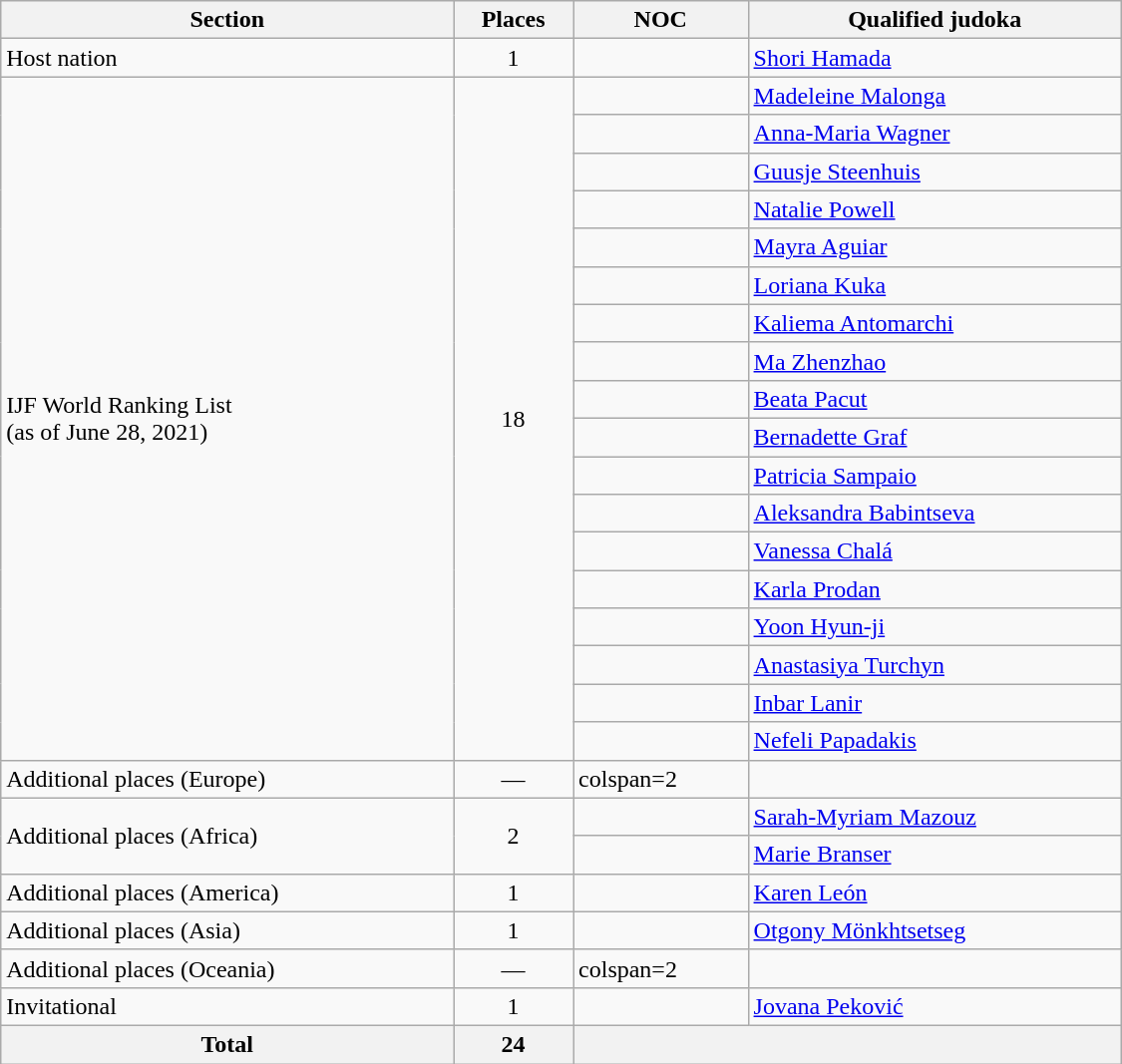<table class="wikitable"  width=750>
<tr>
<th>Section</th>
<th>Places</th>
<th>NOC</th>
<th>Qualified judoka</th>
</tr>
<tr>
<td>Host nation</td>
<td align=center>1</td>
<td></td>
<td><a href='#'>Shori Hamada</a></td>
</tr>
<tr>
<td rowspan=18>IJF World Ranking List<br>(as of June 28, 2021)</td>
<td rowspan=18 align=center>18</td>
<td></td>
<td><a href='#'>Madeleine Malonga</a></td>
</tr>
<tr>
<td></td>
<td><a href='#'>Anna-Maria Wagner</a></td>
</tr>
<tr>
<td></td>
<td><a href='#'>Guusje Steenhuis</a></td>
</tr>
<tr>
<td></td>
<td><a href='#'>Natalie Powell</a></td>
</tr>
<tr>
<td></td>
<td><a href='#'>Mayra Aguiar</a></td>
</tr>
<tr>
<td></td>
<td><a href='#'>Loriana Kuka</a></td>
</tr>
<tr>
<td></td>
<td><a href='#'>Kaliema Antomarchi</a></td>
</tr>
<tr>
<td></td>
<td><a href='#'>Ma Zhenzhao</a></td>
</tr>
<tr>
<td></td>
<td><a href='#'>Beata Pacut</a></td>
</tr>
<tr>
<td></td>
<td><a href='#'>Bernadette Graf</a></td>
</tr>
<tr>
<td></td>
<td><a href='#'>Patricia Sampaio</a></td>
</tr>
<tr>
<td></td>
<td><a href='#'>Aleksandra Babintseva</a></td>
</tr>
<tr>
<td></td>
<td><a href='#'>Vanessa Chalá</a></td>
</tr>
<tr>
<td></td>
<td><a href='#'>Karla Prodan</a></td>
</tr>
<tr>
<td></td>
<td><a href='#'>Yoon Hyun-ji</a></td>
</tr>
<tr>
<td></td>
<td><a href='#'>Anastasiya Turchyn</a></td>
</tr>
<tr>
<td></td>
<td><a href='#'>Inbar Lanir</a></td>
</tr>
<tr>
<td></td>
<td><a href='#'>Nefeli Papadakis</a></td>
</tr>
<tr>
<td>Additional places (Europe)</td>
<td align=center>—</td>
<td>colspan=2 </td>
</tr>
<tr>
<td rowspan=2>Additional places (Africa)</td>
<td rowspan=2 align=center>2</td>
<td></td>
<td><a href='#'>Sarah-Myriam Mazouz</a></td>
</tr>
<tr>
<td></td>
<td><a href='#'>Marie Branser</a></td>
</tr>
<tr>
<td>Additional places (America)</td>
<td align=center>1</td>
<td></td>
<td><a href='#'>Karen León</a></td>
</tr>
<tr>
<td>Additional places (Asia)</td>
<td align=center>1</td>
<td></td>
<td><a href='#'>Otgony Mönkhtsetseg</a></td>
</tr>
<tr>
<td>Additional places (Oceania)</td>
<td align=center>—</td>
<td>colspan=2 </td>
</tr>
<tr>
<td rowspan=1>Invitational</td>
<td rowspan=1 align=center>1</td>
<td></td>
<td><a href='#'>Jovana Peković</a></td>
</tr>
<tr>
<th>Total</th>
<th>24</th>
<th colspan=2></th>
</tr>
</table>
